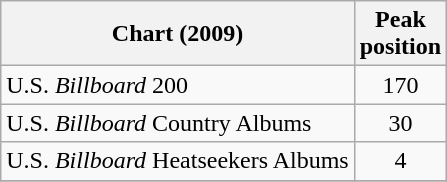<table class="wikitable">
<tr>
<th>Chart (2009)</th>
<th>Peak<br>position</th>
</tr>
<tr>
<td>U.S. <em>Billboard</em> 200</td>
<td align="center">170</td>
</tr>
<tr>
<td>U.S. <em>Billboard</em> Country Albums</td>
<td align="center">30</td>
</tr>
<tr>
<td>U.S. <em>Billboard</em> Heatseekers Albums</td>
<td align="center">4</td>
</tr>
<tr>
</tr>
</table>
